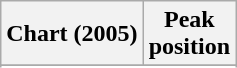<table class="wikitable plainrowheaders" style="text-align:center">
<tr>
<th>Chart (2005)</th>
<th>Peak<br>position</th>
</tr>
<tr>
</tr>
<tr>
</tr>
</table>
